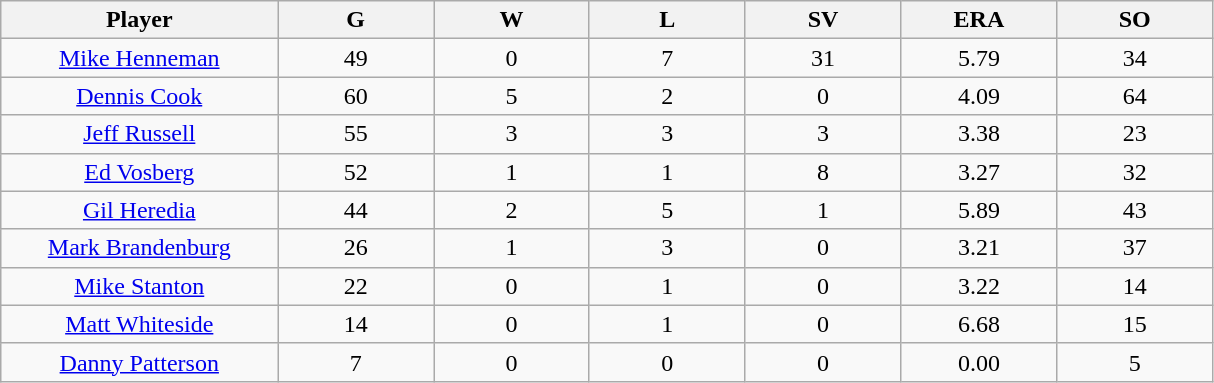<table class="wikitable sortable">
<tr>
<th bgcolor="#DDDDFF" width="16%">Player</th>
<th bgcolor="#DDDDFF" width="9%">G</th>
<th bgcolor="#DDDDFF" width="9%">W</th>
<th bgcolor="#DDDDFF" width="9%">L</th>
<th bgcolor="#DDDDFF" width="9%">SV</th>
<th bgcolor="#DDDDFF" width="9%">ERA</th>
<th bgcolor="#DDDDFF" width="9%">SO</th>
</tr>
<tr align=center>
<td><a href='#'>Mike Henneman</a></td>
<td>49</td>
<td>0</td>
<td>7</td>
<td>31</td>
<td>5.79</td>
<td>34</td>
</tr>
<tr align=center>
<td><a href='#'>Dennis Cook</a></td>
<td>60</td>
<td>5</td>
<td>2</td>
<td>0</td>
<td>4.09</td>
<td>64</td>
</tr>
<tr align=center>
<td><a href='#'>Jeff Russell</a></td>
<td>55</td>
<td>3</td>
<td>3</td>
<td>3</td>
<td>3.38</td>
<td>23</td>
</tr>
<tr align=center>
<td><a href='#'>Ed Vosberg</a></td>
<td>52</td>
<td>1</td>
<td>1</td>
<td>8</td>
<td>3.27</td>
<td>32</td>
</tr>
<tr align=center>
<td><a href='#'>Gil Heredia</a></td>
<td>44</td>
<td>2</td>
<td>5</td>
<td>1</td>
<td>5.89</td>
<td>43</td>
</tr>
<tr align=center>
<td><a href='#'>Mark Brandenburg</a></td>
<td>26</td>
<td>1</td>
<td>3</td>
<td>0</td>
<td>3.21</td>
<td>37</td>
</tr>
<tr align=center>
<td><a href='#'>Mike Stanton</a></td>
<td>22</td>
<td>0</td>
<td>1</td>
<td>0</td>
<td>3.22</td>
<td>14</td>
</tr>
<tr align=center>
<td><a href='#'>Matt Whiteside</a></td>
<td>14</td>
<td>0</td>
<td>1</td>
<td>0</td>
<td>6.68</td>
<td>15</td>
</tr>
<tr align=center>
<td><a href='#'>Danny Patterson</a></td>
<td>7</td>
<td>0</td>
<td>0</td>
<td>0</td>
<td>0.00</td>
<td>5</td>
</tr>
</table>
